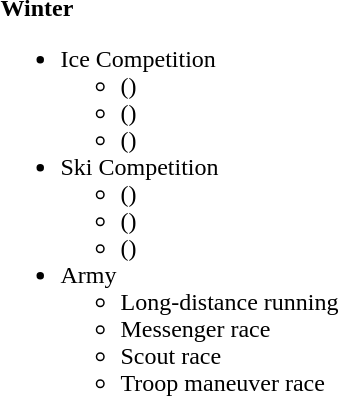<table>
<tr>
<td><strong>Winter</strong><br><ul><li>Ice Competition<ul><li> ()</li><li> ()</li><li> ()</li></ul></li><li>Ski Competition<ul><li> ()</li><li> ()</li><li> ()</li></ul></li><li>Army<ul><li>Long-distance running</li><li>Messenger race</li><li>Scout race</li><li>Troop maneuver race</li></ul></li></ul></td>
</tr>
</table>
